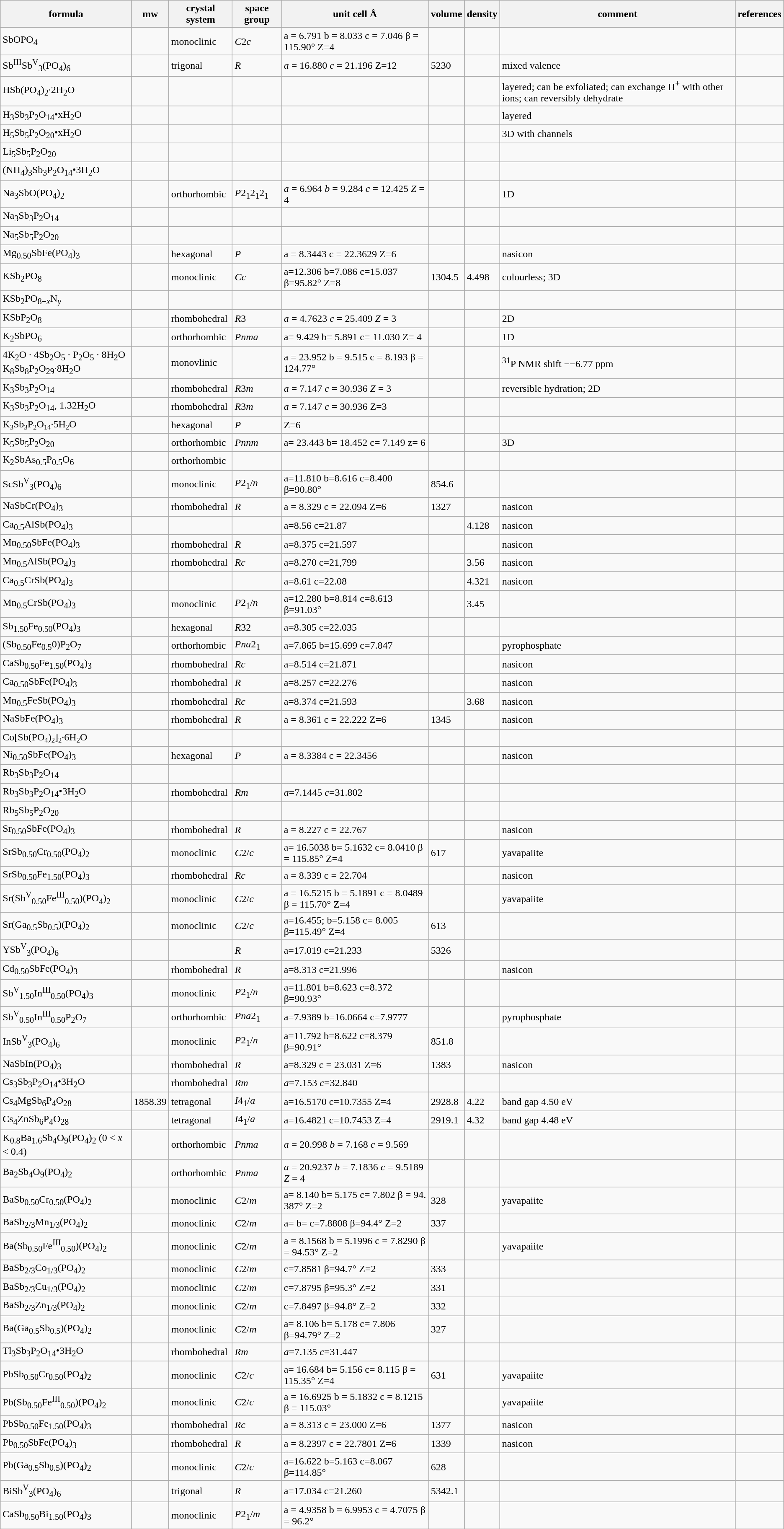<table class="wikitable">
<tr>
<th>formula</th>
<th>mw</th>
<th>crystal system</th>
<th>space group</th>
<th>unit cell Å</th>
<th>volume</th>
<th>density</th>
<th>comment</th>
<th>references</th>
</tr>
<tr>
<td>SbOPO<sub>4</sub></td>
<td></td>
<td>monoclinic</td>
<td><em>C</em>2<em>c</em></td>
<td>a = 6.791 b = 8.033 c = 7.046 β = 115.90° Z=4</td>
<td></td>
<td></td>
<td></td>
<td></td>
</tr>
<tr>
<td>Sb<sup>III</sup>Sb<sup>V</sup><sub>3</sub>(PO<sub>4</sub>)<sub>6</sub></td>
<td></td>
<td>trigonal</td>
<td><em>R</em></td>
<td><em>a</em> = 16.880 <em>c</em> = 21.196 Z=12</td>
<td>5230</td>
<td></td>
<td>mixed valence</td>
<td></td>
</tr>
<tr>
<td>HSb(PO<sub>4</sub>)<sub>2</sub>·2H<sub>2</sub>O</td>
<td></td>
<td></td>
<td></td>
<td></td>
<td></td>
<td></td>
<td>layered; can be exfoliated; can exchange H<sup>+</sup> with other ions; can reversibly dehydrate</td>
<td></td>
</tr>
<tr>
<td>H<sub>3</sub>Sb<sub>3</sub>P<sub>2</sub>O<sub>14</sub>•xH<sub>2</sub>O</td>
<td></td>
<td></td>
<td></td>
<td></td>
<td></td>
<td></td>
<td>layered</td>
<td></td>
</tr>
<tr>
<td>H<sub>5</sub>Sb<sub>5</sub>P<sub>2</sub>O<sub>20</sub>•xH<sub>2</sub>O</td>
<td></td>
<td></td>
<td></td>
<td></td>
<td></td>
<td></td>
<td>3D with channels</td>
<td></td>
</tr>
<tr>
<td>Li<sub>5</sub>Sb<sub>5</sub>P<sub>2</sub>O<sub>20</sub></td>
<td></td>
<td></td>
<td></td>
<td></td>
<td></td>
<td></td>
<td></td>
<td></td>
</tr>
<tr>
<td>(NH<sub>4</sub>)<sub>3</sub>Sb<sub>3</sub>P<sub>2</sub>O<sub>14</sub>•3H<sub>2</sub>O</td>
<td></td>
<td></td>
<td></td>
<td></td>
<td></td>
<td></td>
<td></td>
<td></td>
</tr>
<tr>
<td>Na<sub>3</sub>SbO(PO<sub>4</sub>)<sub>2</sub></td>
<td></td>
<td>orthorhombic</td>
<td><em>P</em>2<sub>1</sub>2<sub>1</sub>2<sub>1</sub></td>
<td><em>a</em> = 6.964 <em>b</em> = 9.284 <em>c</em> = 12.425 <em>Z</em> = 4</td>
<td></td>
<td></td>
<td>1D</td>
<td></td>
</tr>
<tr>
<td>Na<sub>3</sub>Sb<sub>3</sub>P<sub>2</sub>O<sub>14</sub></td>
<td></td>
<td></td>
<td></td>
<td></td>
<td></td>
<td></td>
<td></td>
<td></td>
</tr>
<tr>
<td>Na<sub>5</sub>Sb<sub>5</sub>P<sub>2</sub>O<sub>20</sub></td>
<td></td>
<td></td>
<td></td>
<td></td>
<td></td>
<td></td>
<td></td>
<td></td>
</tr>
<tr>
<td>Mg<sub>0.50</sub>SbFe(PO<sub>4</sub>)<sub>3</sub></td>
<td></td>
<td>hexagonal</td>
<td><em>P</em></td>
<td>a = 8.3443 c = 22.3629 Z=6</td>
<td></td>
<td></td>
<td>nasicon</td>
<td></td>
</tr>
<tr>
<td>KSb<sub>2</sub>PO<sub>8</sub></td>
<td></td>
<td>monoclinic</td>
<td><em>Cc</em></td>
<td>a=12.306 b=7.086 c=15.037 β=95.82° Z=8</td>
<td>1304.5</td>
<td>4.498</td>
<td>colourless; 3D</td>
<td></td>
</tr>
<tr>
<td>KSb<sub>2</sub>PO<sub>8−<em>x</em></sub>N<sub><em>y</em></sub></td>
<td></td>
<td></td>
<td></td>
<td></td>
<td></td>
<td></td>
<td></td>
<td></td>
</tr>
<tr>
<td>KSbP<sub>2</sub>O<sub>8</sub></td>
<td></td>
<td>rhombohedral</td>
<td><em>R</em>3</td>
<td><em>a</em> = 4.7623 <em>c</em> = 25.409 <em>Z</em> = 3</td>
<td></td>
<td></td>
<td>2D</td>
<td></td>
</tr>
<tr>
<td>K<sub>2</sub>SbPO<sub>6</sub></td>
<td></td>
<td>orthorhombic</td>
<td><em>Pnma</em></td>
<td>a= 9.429 b= 5.891 c= 11.030 Z= 4</td>
<td></td>
<td></td>
<td>1D</td>
<td></td>
</tr>
<tr>
<td>4K<sub>2</sub>O · 4Sb<sub>2</sub>O<sub>5</sub> · P<sub>2</sub>O<sub>5</sub> · 8H<sub>2</sub>O<br>K<sub>8</sub>Sb<sub>8</sub>P<sub>2</sub>O<sub>29</sub>·8H<sub>2</sub>O</td>
<td></td>
<td>monovlinic</td>
<td></td>
<td>a = 23.952 b = 9.515 c = 8.193 β = 124.77°</td>
<td></td>
<td></td>
<td><sup>31</sup>P NMR shift −−6.77 ppm</td>
<td></td>
</tr>
<tr>
<td>K<sub>3</sub>Sb<sub>3</sub>P<sub>2</sub>O<sub>14</sub></td>
<td></td>
<td>rhombohedral</td>
<td><em>R</em>3<em>m</em></td>
<td><em>a</em> = 7.147 <em>c</em> = 30.936 <em>Z</em> = 3</td>
<td></td>
<td></td>
<td>reversible hydration; 2D</td>
<td></td>
</tr>
<tr>
<td>K<sub>3</sub>Sb<sub>3</sub>P<sub>2</sub>O<sub>14</sub>, 1.32H<sub>2</sub>O</td>
<td></td>
<td>rhombohedral</td>
<td><em>R</em>3<em>m</em></td>
<td><em>a</em> = 7.147 <em>c</em> = 30.936 Z=3</td>
<td></td>
<td></td>
<td></td>
<td></td>
</tr>
<tr>
<td>K<small><sub>3</sub></small>Sb<small><sub>3</sub></small>P<small><sub>2</sub></small>O<small><sub>14</sub></small>·5H<small><sub>2</sub></small>O</td>
<td></td>
<td>hexagonal</td>
<td><em>P</em></td>
<td>Z=6</td>
<td></td>
<td></td>
<td></td>
<td></td>
</tr>
<tr>
<td>K<sub>5</sub>Sb<sub>5</sub>P<sub>2</sub>O<sub>20</sub></td>
<td></td>
<td>orthorhombic</td>
<td><em>Pnnm</em></td>
<td>a= 23.443 b= 18.452 c= 7.149 z= 6</td>
<td></td>
<td></td>
<td>3D</td>
<td></td>
</tr>
<tr>
<td>K<sub>2</sub>SbAs<sub>0.5</sub>P<sub>0.5</sub>O<sub>6</sub></td>
<td></td>
<td>orthorhombic</td>
<td></td>
<td></td>
<td></td>
<td></td>
<td></td>
<td></td>
</tr>
<tr>
<td>ScSb<sup>V</sup><sub>3</sub>(PO<sub>4</sub>)<sub>6</sub></td>
<td></td>
<td>monoclinic</td>
<td><em>P</em>2<sub>1</sub>/<em>n</em></td>
<td>a=11.810 b=8.616 c=8.400  β=90.80°</td>
<td>854.6</td>
<td></td>
<td></td>
<td></td>
</tr>
<tr>
<td>NaSbCr(PO<sub>4</sub>)<sub>3</sub></td>
<td></td>
<td>rhombohedral</td>
<td><em>R</em></td>
<td>a = 8.329 c = 22.094 Z=6</td>
<td>1327</td>
<td></td>
<td>nasicon</td>
<td></td>
</tr>
<tr>
<td>Ca<sub>0.5</sub>AlSb(PO<sub>4</sub>)<sub>3</sub></td>
<td></td>
<td></td>
<td></td>
<td>a=8.56 c=21.87</td>
<td></td>
<td>4.128</td>
<td>nasicon</td>
<td></td>
</tr>
<tr>
<td>Mn<sub>0.50</sub>SbFe(PO<sub>4</sub>)<sub>3</sub></td>
<td></td>
<td>rhombohedral</td>
<td><em>R</em></td>
<td>a=8.375 c=21.597</td>
<td></td>
<td></td>
<td>nasicon</td>
<td></td>
</tr>
<tr>
<td>Mn<sub>0.5</sub>AlSb(PO<sub>4</sub>)<sub>3</sub></td>
<td></td>
<td>rhombohedral</td>
<td><em>R</em><em>c</em></td>
<td>a=8.270 c=21,799</td>
<td></td>
<td>3.56</td>
<td>nasicon</td>
<td></td>
</tr>
<tr>
<td>Ca<sub>0.5</sub>CrSb(PO<sub>4</sub>)<sub>3</sub></td>
<td></td>
<td></td>
<td></td>
<td>a=8.61 c=22.08</td>
<td></td>
<td>4.321</td>
<td>nasicon</td>
<td></td>
</tr>
<tr>
<td>Mn<sub>0.5</sub>CrSb(PO<sub>4</sub>)<sub>3</sub></td>
<td></td>
<td>monoclinic</td>
<td><em>P</em>2<sub>1</sub>/<em>n</em></td>
<td>a=12.280 b=8.814 c=8.613 β=91.03°</td>
<td></td>
<td>3.45</td>
<td></td>
<td></td>
</tr>
<tr>
<td>Sb<sub>1.50</sub>Fe<sub>0.50</sub>(PO<sub>4</sub>)<sub>3</sub></td>
<td></td>
<td>hexagonal</td>
<td><em>R</em>32</td>
<td>a=8.305 c=22.035</td>
<td></td>
<td></td>
<td></td>
<td></td>
</tr>
<tr>
<td>(Sb<sub>0.50</sub>Fe<sub>0.5</sub>0)P<sub>2</sub>O<sub>7</sub></td>
<td></td>
<td>orthorhombic</td>
<td><em>Pna</em>2<sub>1</sub></td>
<td>a=7.865 b=15.699 c=7.847</td>
<td></td>
<td></td>
<td>pyrophosphate</td>
<td></td>
</tr>
<tr>
<td>CaSb<sub>0.50</sub>Fe<sub>1.50</sub>(PO<sub>4</sub>)<sub>3</sub></td>
<td></td>
<td>rhombohedral</td>
<td><em>R</em><em>c</em></td>
<td>a=8.514 c=21.871</td>
<td></td>
<td></td>
<td>nasicon</td>
<td></td>
</tr>
<tr>
<td>Ca<sub>0.50</sub>SbFe(PO<sub>4</sub>)<sub>3</sub></td>
<td></td>
<td>rhombohedral</td>
<td><em>R</em></td>
<td>a=8.257 c=22.276</td>
<td></td>
<td></td>
<td>nasicon</td>
<td></td>
</tr>
<tr>
<td>Mn<sub>0.5</sub>FeSb(PO<sub>4</sub>)<sub>3</sub></td>
<td></td>
<td>rhombohedral</td>
<td><em>R</em><em>c</em></td>
<td>a=8.374 c=21.593</td>
<td></td>
<td>3.68</td>
<td>nasicon</td>
<td></td>
</tr>
<tr>
<td>NaSbFe(PO<sub>4</sub>)<sub>3</sub></td>
<td></td>
<td>rhombohedral</td>
<td><em>R</em></td>
<td>a = 8.361 c = 22.222 Z=6</td>
<td>1345</td>
<td></td>
<td>nasicon</td>
<td></td>
</tr>
<tr>
<td>Co[Sb(PO<small><sub>4</sub></small>)<small><sub>2</sub></small>]<small><sub>2</sub></small>·6H<small><sub>2</sub></small>O</td>
<td></td>
<td></td>
<td></td>
<td></td>
<td></td>
<td></td>
<td></td>
<td></td>
</tr>
<tr>
<td>Ni<sub>0.50</sub>SbFe(PO<sub>4</sub>)<sub>3</sub></td>
<td></td>
<td>hexagonal</td>
<td><em>P</em></td>
<td>a = 8.3384 c = 22.3456</td>
<td></td>
<td></td>
<td>nasicon</td>
<td></td>
</tr>
<tr>
<td>Rb<sub>3</sub>Sb<sub>3</sub>P<sub>2</sub>O<sub>14</sub></td>
<td></td>
<td></td>
<td></td>
<td></td>
<td></td>
<td></td>
<td></td>
<td></td>
</tr>
<tr>
<td>Rb<sub>3</sub>Sb<sub>3</sub>P<sub>2</sub>O<sub>14</sub>•3H<sub>2</sub>O</td>
<td></td>
<td>rhombohedral</td>
<td><em>R</em><em>m</em></td>
<td><em>a</em>=7.1445 <em>c</em>=31.802</td>
<td></td>
<td></td>
<td></td>
<td></td>
</tr>
<tr>
<td>Rb<sub>5</sub>Sb<sub>5</sub>P<sub>2</sub>O<sub>20</sub></td>
<td></td>
<td></td>
<td></td>
<td></td>
<td></td>
<td></td>
<td></td>
<td></td>
</tr>
<tr>
<td>Sr<sub>0.50</sub>SbFe(PO<sub>4</sub>)<sub>3</sub></td>
<td></td>
<td>rhombohedral</td>
<td><em>R</em></td>
<td>a = 8.227 c = 22.767</td>
<td></td>
<td></td>
<td>nasicon</td>
<td></td>
</tr>
<tr>
<td>SrSb<sub>0.50</sub>Cr<sub>0.50</sub>(PO<sub>4</sub>)<sub>2</sub></td>
<td></td>
<td>monoclinic</td>
<td><em>C</em>2/<em>c</em></td>
<td>a= 16.5038 b= 5.1632 c= 8.0410 β = 115.85° Z=4</td>
<td>617</td>
<td></td>
<td>yavapaiite</td>
<td></td>
</tr>
<tr>
<td>SrSb<sub>0.50</sub>Fe<sub>1.50</sub>(PO<sub>4</sub>)<sub>3</sub></td>
<td></td>
<td>rhombohedral</td>
<td><em>R</em><em>c</em></td>
<td>a = 8.339 c = 22.704</td>
<td></td>
<td></td>
<td>nasicon</td>
<td></td>
</tr>
<tr>
<td>Sr(Sb<sup>V</sup><sub>0.50</sub>Fe<sup>III</sup><sub>0.50</sub>)(PO<sub>4</sub>)<sub>2</sub></td>
<td></td>
<td>monoclinic</td>
<td><em>C</em>2/<em>c</em></td>
<td>a = 16.5215 b = 5.1891 c = 8.0489 β = 115.70° Z=4</td>
<td></td>
<td></td>
<td>yavapaiite</td>
<td></td>
</tr>
<tr>
<td>Sr(Ga<sub>0.5</sub>Sb<sub>0.5</sub>)(PO<sub>4</sub>)<sub>2</sub></td>
<td></td>
<td>monoclinic</td>
<td><em>C</em>2/<em>c</em></td>
<td>a=16.455; b=5.158 c= 8.005 β=115.49° Z=4</td>
<td>613</td>
<td></td>
<td></td>
<td></td>
</tr>
<tr>
<td>YSb<sup>V</sup><sub>3</sub>(PO<sub>4</sub>)<sub>6</sub></td>
<td></td>
<td></td>
<td><em>R</em></td>
<td>a=17.019 c=21.233</td>
<td>5326</td>
<td></td>
<td></td>
<td></td>
</tr>
<tr>
<td>Cd<sub>0.50</sub>SbFe(PO<sub>4</sub>)<sub>3</sub></td>
<td></td>
<td>rhombohedral</td>
<td><em>R</em></td>
<td>a=8.313 c=21.996</td>
<td></td>
<td></td>
<td>nasicon</td>
<td></td>
</tr>
<tr>
<td>Sb<sup>V</sup><sub>1.50</sub>In<sup>III</sup><sub>0.50</sub>(PO<sub>4</sub>)<sub>3</sub></td>
<td></td>
<td>monoclinic</td>
<td><em>P</em>2<sub>1</sub>/<em>n</em></td>
<td>a=11.801 b=8.623 c=8.372 β=90.93°</td>
<td></td>
<td></td>
<td></td>
<td></td>
</tr>
<tr>
<td>Sb<sup>V</sup><sub>0.50</sub>In<sup>III</sup><sub>0.50</sub>P<sub>2</sub>O<sub>7</sub></td>
<td></td>
<td>orthorhombic</td>
<td><em>Pna</em>2<sub>1</sub></td>
<td>a=7.9389 b=16.0664 c=7.9777</td>
<td></td>
<td></td>
<td>pyrophosphate</td>
<td></td>
</tr>
<tr>
<td>InSb<sup>V</sup><sub>3</sub>(PO<sub>4</sub>)<sub>6</sub></td>
<td></td>
<td>monoclinic</td>
<td><em>P</em>2<sub>1</sub>/<em>n</em></td>
<td>a=11.792 b=8.622 c=8.379  β=90.91°</td>
<td>851.8</td>
<td></td>
<td></td>
<td></td>
</tr>
<tr>
<td>NaSbIn(PO<sub>4</sub>)<sub>3</sub></td>
<td></td>
<td>rhombohedral</td>
<td><em>R</em></td>
<td>a=8.329 c = 23.031 Z=6</td>
<td>1383</td>
<td></td>
<td>nasicon</td>
<td></td>
</tr>
<tr>
<td>Cs<sub>3</sub>Sb<sub>3</sub>P<sub>2</sub>O<sub>14</sub>•3H<sub>2</sub>O</td>
<td></td>
<td>rhombohedral</td>
<td><em>R</em><em>m</em></td>
<td><em>a</em>=7.153 <em>c</em>=32.840</td>
<td></td>
<td></td>
<td></td>
<td></td>
</tr>
<tr>
<td>Cs<sub>4</sub>MgSb<sub>6</sub>P<sub>4</sub>O<sub>28</sub></td>
<td>1858.39</td>
<td>tetragonal</td>
<td><em>I</em>4<sub>1</sub>/<em>a</em></td>
<td>a=16.5170 c=10.7355 Z=4</td>
<td>2928.8</td>
<td>4.22</td>
<td>band gap 4.50 eV</td>
<td></td>
</tr>
<tr>
<td>Cs<sub>4</sub>ZnSb<sub>6</sub>P<sub>4</sub>O<sub>28</sub></td>
<td></td>
<td>tetragonal</td>
<td><em>I</em>4<sub>1</sub>/<em>a</em></td>
<td>a=16.4821 c=10.7453 Z=4</td>
<td>2919.1</td>
<td>4.32</td>
<td>band gap 4.48 eV</td>
<td></td>
</tr>
<tr>
<td>K<sub>0.8</sub>Ba<sub>1.6</sub>Sb<sub>4</sub>O<sub>9</sub>(PO<sub>4</sub>)<sub>2</sub> (0 < <em>x</em> < 0.4)</td>
<td></td>
<td>orthorhombic</td>
<td><em>Pnma</em></td>
<td><em>a</em> = 20.998 <em>b</em> = 7.168 <em>c</em> = 9.569</td>
<td></td>
<td></td>
<td></td>
<td></td>
</tr>
<tr>
<td>Ba<sub>2</sub>Sb<sub>4</sub>O<sub>9</sub>(PO<sub>4</sub>)<sub>2</sub></td>
<td></td>
<td>orthorhombic</td>
<td><em>Pnma</em></td>
<td><em>a</em> = 20.9237 <em>b</em> = 7.1836 <em>c</em> = 9.5189 <em>Z</em> = 4</td>
<td></td>
<td></td>
<td></td>
<td></td>
</tr>
<tr>
<td>BaSb<sub>0.50</sub>Cr<sub>0.50</sub>(PO<sub>4</sub>)<sub>2</sub></td>
<td></td>
<td>monoclinic</td>
<td><em>C</em>2/<em>m</em></td>
<td>a= 8.140 b= 5.175 c= 7.802 β = 94. 387° Z=2</td>
<td>328</td>
<td></td>
<td>yavapaiite</td>
<td></td>
</tr>
<tr>
<td>BaSb<sub>2/3</sub>Mn<sub>1/3</sub>(PO<sub>4</sub>)<sub>2</sub></td>
<td></td>
<td>monoclinic</td>
<td><em>C</em>2/<em>m</em></td>
<td>a= b= c=7.8808 β=94.4° Z=2</td>
<td>337</td>
<td></td>
<td></td>
<td></td>
</tr>
<tr>
<td>Ba(Sb<sub>0.50</sub>Fe<sup>III</sup><sub>0.50</sub>)(PO<sub>4</sub>)<sub>2</sub></td>
<td></td>
<td>monoclinic</td>
<td><em>C</em>2/<em>m</em></td>
<td>a = 8.1568 b = 5.1996 c = 7.8290 β = 94.53° Z=2</td>
<td></td>
<td></td>
<td>yavapaiite</td>
<td></td>
</tr>
<tr>
<td>BaSb<sub>2/3</sub>Co<sub>1/3</sub>(PO<sub>4</sub>)<sub>2</sub></td>
<td></td>
<td>monoclinic</td>
<td><em>C</em>2/<em>m</em></td>
<td>c=7.8581 β=94.7° Z=2</td>
<td>333</td>
<td></td>
<td></td>
<td></td>
</tr>
<tr>
<td>BaSb<sub>2/3</sub>Cu<sub>1/3</sub>(PO<sub>4</sub>)<sub>2</sub></td>
<td></td>
<td>monoclinic</td>
<td><em>C</em>2/<em>m</em></td>
<td>c=7.8795 β=95.3° Z=2</td>
<td>331</td>
<td></td>
<td></td>
<td></td>
</tr>
<tr>
<td>BaSb<sub>2/3</sub>Zn<sub>1/3</sub>(PO<sub>4</sub>)<sub>2</sub></td>
<td></td>
<td>monoclinic</td>
<td><em>C</em>2/<em>m</em></td>
<td>c=7.8497 β=94.8° Z=2</td>
<td>332</td>
<td></td>
<td></td>
<td></td>
</tr>
<tr>
<td>Ba(Ga<sub>0.5</sub>Sb<sub>0.5</sub>)(PO<sub>4</sub>)<sub>2</sub></td>
<td></td>
<td>monoclinic</td>
<td><em>C</em>2/<em>m</em></td>
<td>a= 8.106 b= 5.178 c= 7.806 β=94.79° Z=2</td>
<td>327</td>
<td></td>
<td></td>
<td></td>
</tr>
<tr>
<td>Tl<sub>3</sub>Sb<sub>3</sub>P<sub>2</sub>O<sub>14</sub>•3H<sub>2</sub>O</td>
<td></td>
<td>rhombohedral</td>
<td><em>R</em><em>m</em></td>
<td><em>a</em>=7.135 <em>c</em>=31.447</td>
<td></td>
<td></td>
<td></td>
<td></td>
</tr>
<tr>
<td>PbSb<sub>0.50</sub>Cr<sub>0.50</sub>(PO<sub>4</sub>)<sub>2</sub></td>
<td></td>
<td>monoclinic</td>
<td><em>C</em>2/<em>c</em></td>
<td>a= 16.684 b= 5.156 c= 8.115 β = 115.35° Z=4</td>
<td>631</td>
<td></td>
<td>yavapaiite</td>
<td></td>
</tr>
<tr>
<td>Pb(Sb<sub>0.50</sub>Fe<sup>III</sup><sub>0.50</sub>)(PO<sub>4</sub>)<sub>2</sub></td>
<td></td>
<td>monoclinic</td>
<td><em>C</em>2/<em>c</em></td>
<td>a = 16.6925 b = 5.1832 c = 8.1215 β = 115.03°</td>
<td></td>
<td></td>
<td>yavapaiite</td>
<td></td>
</tr>
<tr>
<td>PbSb<sub>0.50</sub>Fe<sub>1.50</sub>(PO<sub>4</sub>)<sub>3</sub></td>
<td></td>
<td>rhombohedral</td>
<td><em>R</em><em>c</em></td>
<td>a = 8.313 c = 23.000 Z=6</td>
<td>1377</td>
<td></td>
<td>nasicon</td>
<td></td>
</tr>
<tr>
<td>Pb<sub>0.50</sub>SbFe(PO<sub>4</sub>)<sub>3</sub></td>
<td></td>
<td>rhombohedral</td>
<td><em>R</em></td>
<td>a = 8.2397 c = 22.7801 Z=6</td>
<td>1339</td>
<td></td>
<td>nasicon</td>
<td></td>
</tr>
<tr>
<td>Pb(Ga<sub>0.5</sub>Sb<sub>0.5</sub>)(PO<sub>4</sub>)<sub>2</sub></td>
<td></td>
<td>monoclinic</td>
<td><em>C</em>2/<em>c</em></td>
<td>a=16.622 b=5.163 c=8.067 β=114.85°</td>
<td>628</td>
<td></td>
<td></td>
<td></td>
</tr>
<tr>
<td>BiSb<sup>V</sup><sub>3</sub>(PO<sub>4</sub>)<sub>6</sub></td>
<td></td>
<td>trigonal</td>
<td><em>R</em></td>
<td>a=17.034 c=21.260</td>
<td>5342.1</td>
<td></td>
<td></td>
<td></td>
</tr>
<tr>
<td>CaSb<sub>0.50</sub>Bi<sub>1.50</sub>(PO<sub>4</sub>)<sub>3</sub></td>
<td></td>
<td>monoclinic</td>
<td><em>P</em>2<sub>1</sub>/<em>m</em></td>
<td>a = 4.9358 b = 6.9953 c = 4.7075 β = 96.2°</td>
<td></td>
<td></td>
<td></td>
<td></td>
</tr>
</table>
